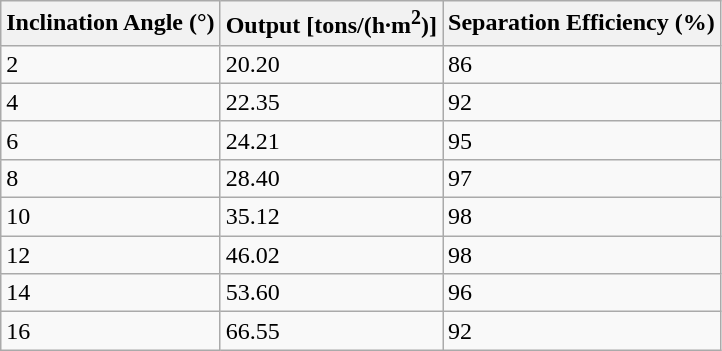<table class="wikitable">
<tr>
<th>Inclination Angle (°)</th>
<th>Output [tons/(h·m<sup>2</sup>)]</th>
<th>Separation Efficiency (%)</th>
</tr>
<tr>
<td>2</td>
<td>20.20</td>
<td>86</td>
</tr>
<tr>
<td>4</td>
<td>22.35</td>
<td>92</td>
</tr>
<tr>
<td>6</td>
<td>24.21</td>
<td>95</td>
</tr>
<tr>
<td>8</td>
<td>28.40</td>
<td>97</td>
</tr>
<tr>
<td>10</td>
<td>35.12</td>
<td>98</td>
</tr>
<tr>
<td>12</td>
<td>46.02</td>
<td>98</td>
</tr>
<tr>
<td>14</td>
<td>53.60</td>
<td>96</td>
</tr>
<tr>
<td>16</td>
<td>66.55</td>
<td>92</td>
</tr>
</table>
